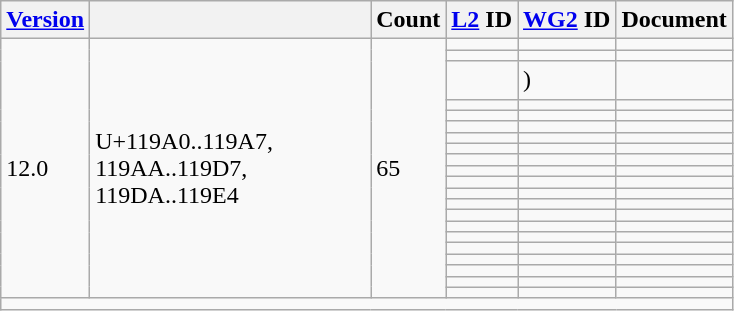<table class="wikitable collapsible sticky-header">
<tr>
<th><a href='#'>Version</a></th>
<th></th>
<th>Count</th>
<th><a href='#'>L2</a> ID</th>
<th><a href='#'>WG2</a> ID</th>
<th>Document</th>
</tr>
<tr>
<td rowspan="21">12.0</td>
<td rowspan="21" width="180">U+119A0..119A7, 119AA..119D7, 119DA..119E4</td>
<td rowspan="21">65</td>
<td></td>
<td></td>
<td></td>
</tr>
<tr>
<td></td>
<td></td>
<td></td>
</tr>
<tr>
<td></td>
<td> )</td>
<td></td>
</tr>
<tr>
<td></td>
<td></td>
<td></td>
</tr>
<tr>
<td></td>
<td></td>
<td></td>
</tr>
<tr>
<td></td>
<td></td>
<td></td>
</tr>
<tr>
<td></td>
<td></td>
<td></td>
</tr>
<tr>
<td></td>
<td></td>
<td></td>
</tr>
<tr>
<td></td>
<td></td>
<td></td>
</tr>
<tr>
<td></td>
<td></td>
<td></td>
</tr>
<tr>
<td></td>
<td></td>
<td></td>
</tr>
<tr>
<td></td>
<td></td>
<td></td>
</tr>
<tr>
<td></td>
<td></td>
<td></td>
</tr>
<tr>
<td></td>
<td></td>
<td></td>
</tr>
<tr>
<td></td>
<td></td>
<td></td>
</tr>
<tr>
<td></td>
<td></td>
<td></td>
</tr>
<tr>
<td></td>
<td></td>
<td></td>
</tr>
<tr>
<td></td>
<td></td>
<td></td>
</tr>
<tr>
<td></td>
<td></td>
<td></td>
</tr>
<tr>
<td></td>
<td></td>
<td></td>
</tr>
<tr>
<td></td>
<td></td>
<td></td>
</tr>
<tr class="sortbottom">
<td colspan="6"></td>
</tr>
</table>
